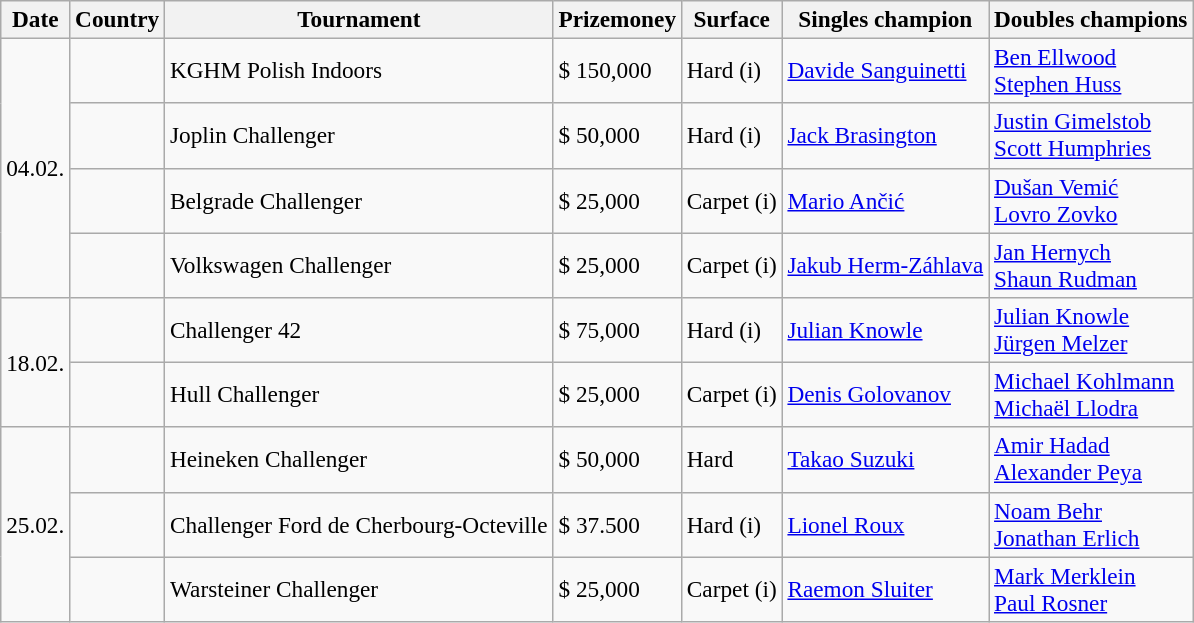<table class="sortable wikitable" style=font-size:97%>
<tr>
<th>Date</th>
<th>Country</th>
<th>Tournament</th>
<th>Prizemoney</th>
<th>Surface</th>
<th>Singles champion</th>
<th>Doubles champions</th>
</tr>
<tr>
<td rowspan="4">04.02.</td>
<td></td>
<td>KGHM Polish Indoors</td>
<td>$ 150,000</td>
<td>Hard (i)</td>
<td> <a href='#'>Davide Sanguinetti</a></td>
<td> <a href='#'>Ben Ellwood</a><br> <a href='#'>Stephen Huss</a></td>
</tr>
<tr>
<td></td>
<td>Joplin Challenger</td>
<td>$ 50,000</td>
<td>Hard (i)</td>
<td> <a href='#'>Jack Brasington</a></td>
<td> <a href='#'>Justin Gimelstob</a><br> <a href='#'>Scott Humphries</a></td>
</tr>
<tr>
<td></td>
<td>Belgrade Challenger</td>
<td>$ 25,000</td>
<td>Carpet (i)</td>
<td> <a href='#'>Mario Ančić</a></td>
<td> <a href='#'>Dušan Vemić</a><br> <a href='#'>Lovro Zovko</a></td>
</tr>
<tr>
<td></td>
<td>Volkswagen Challenger</td>
<td>$ 25,000</td>
<td>Carpet (i)</td>
<td> <a href='#'>Jakub Herm-Záhlava</a></td>
<td> <a href='#'>Jan Hernych</a><br> <a href='#'>Shaun Rudman</a></td>
</tr>
<tr>
<td rowspan="2">18.02.</td>
<td></td>
<td>Challenger 42</td>
<td>$ 75,000</td>
<td>Hard (i)</td>
<td> <a href='#'>Julian Knowle</a></td>
<td> <a href='#'>Julian Knowle</a><br> <a href='#'>Jürgen Melzer</a></td>
</tr>
<tr>
<td></td>
<td>Hull Challenger</td>
<td>$ 25,000</td>
<td>Carpet (i)</td>
<td> <a href='#'>Denis Golovanov</a></td>
<td> <a href='#'>Michael Kohlmann</a><br> <a href='#'>Michaël Llodra</a></td>
</tr>
<tr>
<td rowspan="3">25.02.</td>
<td></td>
<td>Heineken Challenger</td>
<td>$ 50,000</td>
<td>Hard</td>
<td> <a href='#'>Takao Suzuki</a></td>
<td> <a href='#'>Amir Hadad</a><br> <a href='#'>Alexander Peya</a></td>
</tr>
<tr>
<td></td>
<td>Challenger Ford de Cherbourg-Octeville</td>
<td>$ 37.500</td>
<td>Hard (i)</td>
<td> <a href='#'>Lionel Roux</a></td>
<td> <a href='#'>Noam Behr</a><br> <a href='#'>Jonathan Erlich</a></td>
</tr>
<tr>
<td></td>
<td>Warsteiner Challenger</td>
<td>$ 25,000</td>
<td>Carpet (i)</td>
<td> <a href='#'>Raemon Sluiter</a></td>
<td> <a href='#'>Mark Merklein</a><br> <a href='#'>Paul Rosner</a></td>
</tr>
</table>
